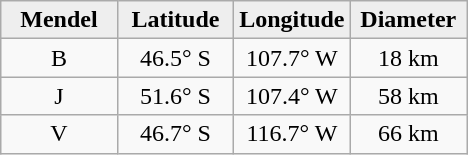<table class="wikitable">
<tr>
<th width="25%" style="background:#eeeeee;">Mendel</th>
<th width="25%" style="background:#eeeeee;">Latitude</th>
<th width="25%" style="background:#eeeeee;">Longitude</th>
<th width="25%" style="background:#eeeeee;">Diameter</th>
</tr>
<tr>
<td align="center">B</td>
<td align="center">46.5° S</td>
<td align="center">107.7° W</td>
<td align="center">18 km</td>
</tr>
<tr>
<td align="center">J</td>
<td align="center">51.6° S</td>
<td align="center">107.4° W</td>
<td align="center">58 km</td>
</tr>
<tr>
<td align="center">V</td>
<td align="center">46.7° S</td>
<td align="center">116.7° W</td>
<td align="center">66 km</td>
</tr>
</table>
